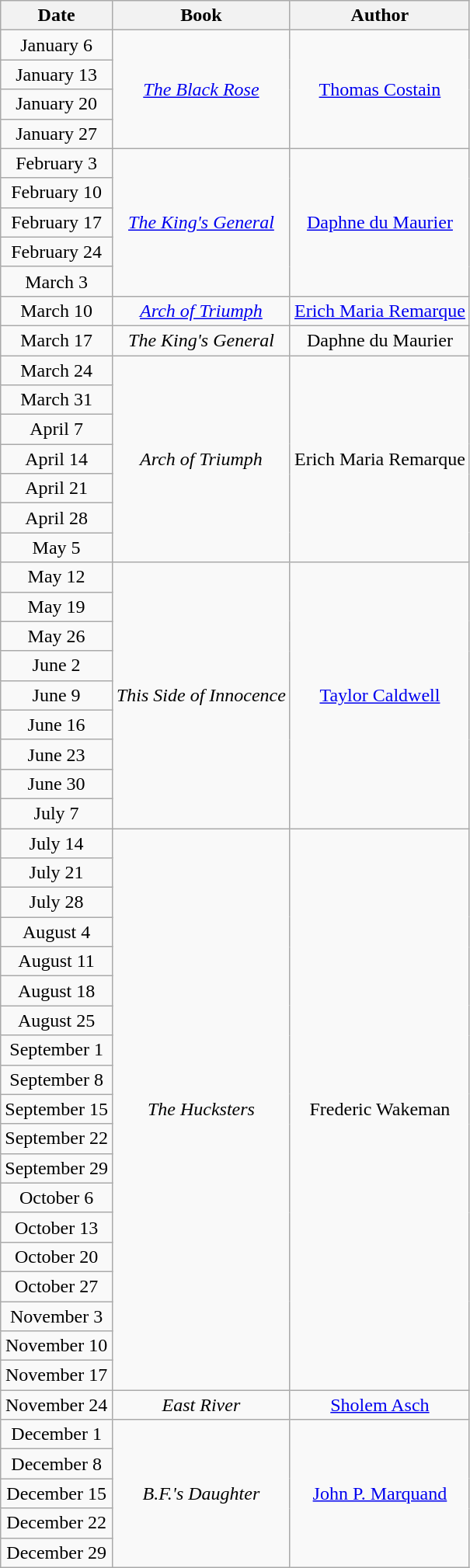<table class="wikitable sortable" style="text-align: center">
<tr>
<th>Date</th>
<th>Book</th>
<th>Author</th>
</tr>
<tr>
<td>January 6</td>
<td rowspan=4><em><a href='#'>The Black Rose</a></em></td>
<td rowspan=4><a href='#'>Thomas Costain</a></td>
</tr>
<tr>
<td>January 13</td>
</tr>
<tr>
<td>January 20</td>
</tr>
<tr>
<td>January 27</td>
</tr>
<tr>
<td>February 3</td>
<td rowspan=5><em><a href='#'>The King's General</a></em></td>
<td rowspan=5><a href='#'>Daphne du Maurier</a></td>
</tr>
<tr>
<td>February 10</td>
</tr>
<tr>
<td>February 17</td>
</tr>
<tr>
<td>February 24</td>
</tr>
<tr>
<td>March 3</td>
</tr>
<tr>
<td>March 10</td>
<td><em><a href='#'>Arch of Triumph</a></em></td>
<td><a href='#'>Erich Maria Remarque</a></td>
</tr>
<tr>
<td>March 17</td>
<td><em>The King's General</em></td>
<td>Daphne du Maurier</td>
</tr>
<tr>
<td>March 24</td>
<td rowspan=7><em>Arch of Triumph</em></td>
<td rowspan=7>Erich Maria Remarque</td>
</tr>
<tr>
<td>March 31</td>
</tr>
<tr>
<td>April 7</td>
</tr>
<tr>
<td>April 14</td>
</tr>
<tr>
<td>April 21</td>
</tr>
<tr>
<td>April 28</td>
</tr>
<tr>
<td>May 5</td>
</tr>
<tr>
<td>May 12</td>
<td rowspan=9><em>This Side of Innocence</em></td>
<td rowspan=9><a href='#'>Taylor Caldwell</a></td>
</tr>
<tr>
<td>May 19</td>
</tr>
<tr>
<td>May 26</td>
</tr>
<tr>
<td>June 2</td>
</tr>
<tr>
<td>June 9</td>
</tr>
<tr>
<td>June 16</td>
</tr>
<tr>
<td>June 23</td>
</tr>
<tr>
<td>June 30</td>
</tr>
<tr>
<td>July 7</td>
</tr>
<tr>
<td>July 14</td>
<td rowspan=19><em>The Hucksters</em></td>
<td rowspan=19>Frederic Wakeman</td>
</tr>
<tr>
<td>July 21</td>
</tr>
<tr>
<td>July 28</td>
</tr>
<tr>
<td>August 4</td>
</tr>
<tr>
<td>August 11</td>
</tr>
<tr>
<td>August 18</td>
</tr>
<tr>
<td>August 25</td>
</tr>
<tr>
<td>September 1</td>
</tr>
<tr>
<td>September 8</td>
</tr>
<tr>
<td>September 15</td>
</tr>
<tr>
<td>September 22</td>
</tr>
<tr>
<td>September 29</td>
</tr>
<tr>
<td>October 6</td>
</tr>
<tr>
<td>October 13</td>
</tr>
<tr>
<td>October 20</td>
</tr>
<tr>
<td>October 27</td>
</tr>
<tr>
<td>November 3</td>
</tr>
<tr>
<td>November 10</td>
</tr>
<tr>
<td>November 17</td>
</tr>
<tr>
<td>November 24</td>
<td><em>East River</em></td>
<td><a href='#'>Sholem Asch</a></td>
</tr>
<tr>
<td>December 1</td>
<td rowspan=5><em>B.F.'s Daughter</em></td>
<td rowspan=5><a href='#'>John P. Marquand</a></td>
</tr>
<tr>
<td>December 8</td>
</tr>
<tr>
<td>December 15</td>
</tr>
<tr>
<td>December 22</td>
</tr>
<tr>
<td>December 29</td>
</tr>
</table>
